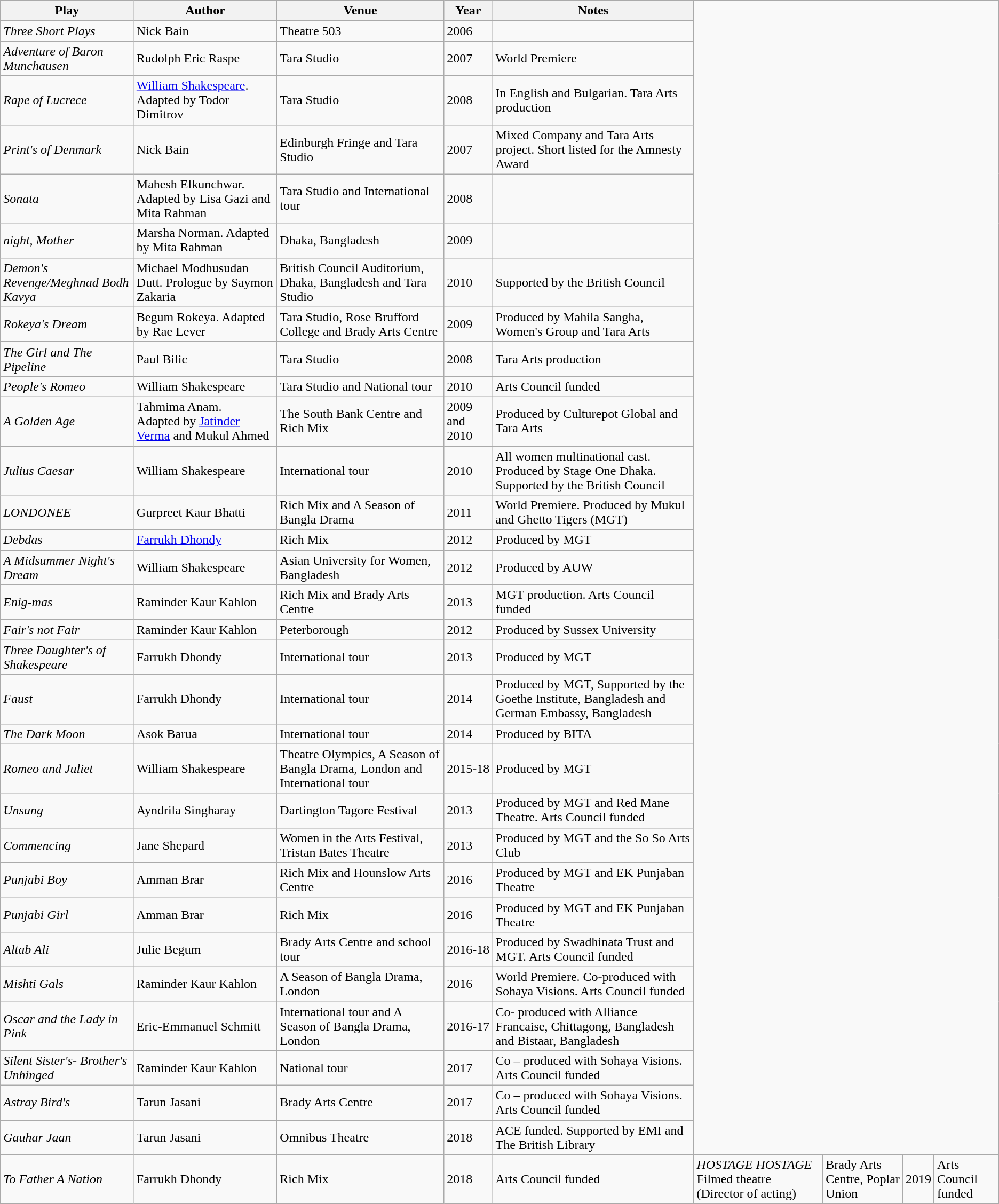<table class="wikitable">
<tr>
<th>Play</th>
<th>Author</th>
<th>Venue</th>
<th>Year</th>
<th>Notes</th>
</tr>
<tr>
<td><em>Three Short Plays</em></td>
<td>Nick Bain</td>
<td>Theatre 503</td>
<td>2006</td>
<td></td>
</tr>
<tr>
<td><em>Adventure of Baron Munchausen</em></td>
<td>Rudolph Eric Raspe</td>
<td>Tara Studio</td>
<td>2007</td>
<td>World Premiere</td>
</tr>
<tr>
<td><em>Rape of Lucrece</em></td>
<td><a href='#'>William Shakespeare</a>. Adapted by Todor Dimitrov</td>
<td>Tara Studio</td>
<td>2008</td>
<td>In English and Bulgarian. Tara Arts production</td>
</tr>
<tr>
<td><em>Print's of Denmark</em></td>
<td>Nick Bain</td>
<td>Edinburgh Fringe and Tara Studio</td>
<td>2007</td>
<td>Mixed Company and Tara Arts project. Short listed for the Amnesty  Award</td>
</tr>
<tr>
<td><em>Sonata</em></td>
<td>Mahesh Elkunchwar. Adapted by Lisa Gazi and Mita Rahman</td>
<td>Tara Studio and International tour</td>
<td>2008</td>
<td></td>
</tr>
<tr>
<td><em>night, Mother</em></td>
<td>Marsha Norman. Adapted by Mita Rahman</td>
<td>Dhaka, Bangladesh</td>
<td>2009</td>
<td></td>
</tr>
<tr>
<td><em>Demon's Revenge/Meghnad Bodh Kavya</em></td>
<td>Michael Modhusudan Dutt. Prologue by Saymon Zakaria</td>
<td>British Council Auditorium, Dhaka, Bangladesh and Tara Studio</td>
<td>2010</td>
<td>Supported by the British Council</td>
</tr>
<tr>
<td><em>Rokeya's Dream</em></td>
<td>Begum Rokeya. Adapted by Rae Lever</td>
<td>Tara Studio, Rose Brufford College and Brady Arts Centre</td>
<td>2009</td>
<td>Produced by Mahila Sangha, Women's Group and Tara Arts</td>
</tr>
<tr>
<td><em>The Girl and The Pipeline</em></td>
<td>Paul Bilic</td>
<td>Tara Studio</td>
<td>2008</td>
<td>Tara Arts production</td>
</tr>
<tr>
<td><em>People's Romeo</em></td>
<td>William Shakespeare</td>
<td>Tara Studio and National tour</td>
<td>2010</td>
<td>Arts Council funded</td>
</tr>
<tr>
<td><em>A Golden Age</em></td>
<td>Tahmima Anam.<br>Adapted by <a href='#'>Jatinder Verma</a> and Mukul Ahmed</td>
<td>The South Bank Centre and Rich Mix</td>
<td>2009 and 2010</td>
<td>Produced by Culturepot Global and Tara Arts</td>
</tr>
<tr>
<td><em>Julius Caesar</em></td>
<td>William Shakespeare</td>
<td>International tour</td>
<td>2010</td>
<td>All women multinational cast.<br>Produced by Stage One Dhaka. Supported by the British Council</td>
</tr>
<tr>
<td><em>LONDONEE</em></td>
<td>Gurpreet Kaur Bhatti</td>
<td>Rich Mix and A Season of Bangla Drama</td>
<td>2011</td>
<td>World Premiere. Produced by Mukul and Ghetto Tigers (MGT)</td>
</tr>
<tr>
<td><em>Debdas</em></td>
<td><a href='#'>Farrukh Dhondy</a></td>
<td>Rich Mix</td>
<td>2012</td>
<td>Produced by MGT</td>
</tr>
<tr>
<td><em>A Midsummer Night's Dream</em></td>
<td>William Shakespeare</td>
<td>Asian University for Women, Bangladesh</td>
<td>2012</td>
<td>Produced by AUW</td>
</tr>
<tr>
<td><em>Enig-mas</em></td>
<td>Raminder Kaur Kahlon</td>
<td>Rich Mix and Brady Arts Centre</td>
<td>2013</td>
<td>MGT production. Arts Council funded</td>
</tr>
<tr>
<td><em>Fair's not Fair</em></td>
<td>Raminder Kaur Kahlon</td>
<td>Peterborough</td>
<td>2012</td>
<td>Produced by Sussex University</td>
</tr>
<tr>
<td><em>Three Daughter's of Shakespeare</em></td>
<td>Farrukh Dhondy</td>
<td>International tour</td>
<td>2013</td>
<td>Produced by MGT</td>
</tr>
<tr>
<td><em>Faust</em></td>
<td>Farrukh Dhondy</td>
<td>International tour</td>
<td>2014</td>
<td>Produced by MGT, Supported by the Goethe Institute, Bangladesh and  German Embassy, Bangladesh</td>
</tr>
<tr>
<td><em>The Dark Moon</em></td>
<td>Asok Barua</td>
<td>International tour</td>
<td>2014</td>
<td>Produced by BITA</td>
</tr>
<tr>
<td><em>Romeo and Juliet</em></td>
<td>William Shakespeare</td>
<td>Theatre Olympics, A Season of Bangla Drama, London and International  tour</td>
<td>2015-18</td>
<td>Produced by MGT</td>
</tr>
<tr>
<td><em>Unsung</em></td>
<td>Ayndrila Singharay</td>
<td>Dartington Tagore Festival</td>
<td>2013</td>
<td>Produced by MGT and Red Mane Theatre. Arts Council funded</td>
</tr>
<tr>
<td><em>Commencing</em></td>
<td>Jane Shepard</td>
<td>Women in the Arts Festival, Tristan Bates Theatre</td>
<td>2013</td>
<td>Produced by MGT and the So So Arts Club</td>
</tr>
<tr>
<td><em>Punjabi Boy</em></td>
<td>Amman Brar</td>
<td>Rich Mix and Hounslow Arts Centre</td>
<td>2016</td>
<td>Produced by MGT and EK Punjaban Theatre</td>
</tr>
<tr>
<td><em>Punjabi Girl</em></td>
<td>Amman Brar</td>
<td>Rich Mix</td>
<td>2016</td>
<td>Produced by MGT and EK Punjaban Theatre</td>
</tr>
<tr>
<td><em>Altab Ali</em></td>
<td>Julie Begum</td>
<td>Brady Arts Centre and school tour</td>
<td>2016-18</td>
<td>Produced by Swadhinata Trust and MGT. Arts Council funded</td>
</tr>
<tr>
<td><em>Mishti Gals</em></td>
<td>Raminder Kaur Kahlon</td>
<td>A Season of Bangla Drama, London</td>
<td>2016</td>
<td>World Premiere. Co-produced with Sohaya Visions. Arts Council funded</td>
</tr>
<tr>
<td><em>Oscar and the Lady in Pink</em></td>
<td>Eric-Emmanuel Schmitt</td>
<td>International tour and A Season of Bangla Drama, London</td>
<td>2016-17</td>
<td>Co- produced with Alliance Francaise, Chittagong, Bangladesh and  Bistaar, Bangladesh</td>
</tr>
<tr>
<td><em>Silent Sister's- Brother's Unhinged</em></td>
<td>Raminder Kaur Kahlon</td>
<td>National tour</td>
<td>2017</td>
<td>Co – produced with Sohaya Visions. Arts Council funded</td>
</tr>
<tr>
<td><em>Astray Bird's</em></td>
<td>Tarun Jasani</td>
<td>Brady Arts Centre</td>
<td>2017</td>
<td>Co – produced with Sohaya Visions. Arts Council funded</td>
</tr>
<tr>
<td><em>Gauhar Jaan</em></td>
<td>Tarun Jasani</td>
<td>Omnibus Theatre</td>
<td>2018</td>
<td>ACE funded. Supported by EMI and The British Library</td>
</tr>
<tr>
<td><em>To Father A Nation</em></td>
<td>Farrukh Dhondy</td>
<td>Rich Mix</td>
<td>2018</td>
<td>Arts Council funded</td>
<td><em>HOSTAGE HOSTAGE</em> Filmed theatre (Director of acting)</td>
<td>Brady Arts Centre, Poplar Union</td>
<td>2019</td>
<td>Arts Council funded</td>
</tr>
</table>
